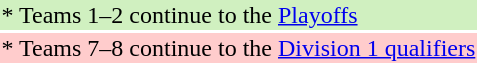<table>
<tr style="background: #D0F0C0;">
<td>* Teams 1–2 continue to the <a href='#'>Playoffs</a></td>
</tr>
<tr style="background: #FFCCCC;">
<td>* Teams 7–8 continue to the <a href='#'>Division 1 qualifiers</a></td>
</tr>
</table>
